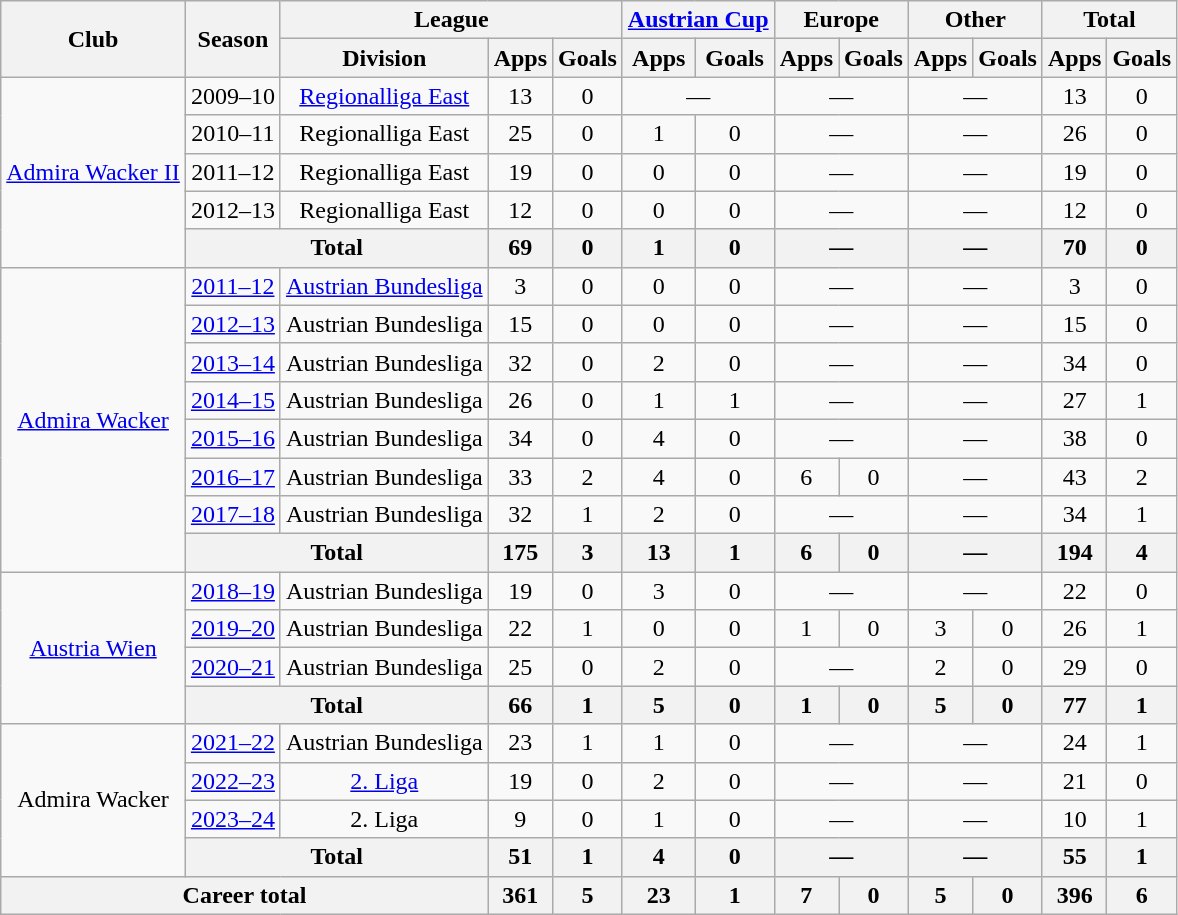<table class="wikitable" style="text-align:center">
<tr>
<th rowspan="2">Club</th>
<th rowspan="2">Season</th>
<th colspan="3">League</th>
<th colspan="2"><a href='#'>Austrian Cup</a></th>
<th colspan="2">Europe</th>
<th colspan="2">Other</th>
<th colspan="2">Total</th>
</tr>
<tr>
<th>Division</th>
<th>Apps</th>
<th>Goals</th>
<th>Apps</th>
<th>Goals</th>
<th>Apps</th>
<th>Goals</th>
<th>Apps</th>
<th>Goals</th>
<th>Apps</th>
<th>Goals</th>
</tr>
<tr>
<td rowspan="5"><a href='#'>Admira Wacker II</a></td>
<td>2009–10</td>
<td><a href='#'>Regionalliga East</a></td>
<td>13</td>
<td>0</td>
<td colspan="2">—</td>
<td colspan="2">—</td>
<td colspan="2">—</td>
<td>13</td>
<td>0</td>
</tr>
<tr>
<td>2010–11</td>
<td>Regionalliga East</td>
<td>25</td>
<td>0</td>
<td>1</td>
<td>0</td>
<td colspan="2">—</td>
<td colspan="2">—</td>
<td>26</td>
<td>0</td>
</tr>
<tr>
<td>2011–12</td>
<td>Regionalliga East</td>
<td>19</td>
<td>0</td>
<td>0</td>
<td>0</td>
<td colspan="2">—</td>
<td colspan="2">—</td>
<td>19</td>
<td>0</td>
</tr>
<tr>
<td>2012–13</td>
<td>Regionalliga East</td>
<td>12</td>
<td>0</td>
<td>0</td>
<td>0</td>
<td colspan="2">—</td>
<td colspan="2">—</td>
<td>12</td>
<td>0</td>
</tr>
<tr>
<th colspan="2">Total</th>
<th>69</th>
<th>0</th>
<th>1</th>
<th>0</th>
<th colspan="2">—</th>
<th colspan="2">—</th>
<th>70</th>
<th>0</th>
</tr>
<tr>
<td rowspan="8"><a href='#'>Admira Wacker</a></td>
<td><a href='#'>2011–12</a></td>
<td><a href='#'>Austrian Bundesliga</a></td>
<td>3</td>
<td>0</td>
<td>0</td>
<td>0</td>
<td colspan="2">—</td>
<td colspan="2">—</td>
<td>3</td>
<td>0</td>
</tr>
<tr>
<td><a href='#'>2012–13</a></td>
<td>Austrian Bundesliga</td>
<td>15</td>
<td>0</td>
<td>0</td>
<td>0</td>
<td colspan="2">—</td>
<td colspan="2">—</td>
<td>15</td>
<td>0</td>
</tr>
<tr>
<td><a href='#'>2013–14</a></td>
<td>Austrian Bundesliga</td>
<td>32</td>
<td>0</td>
<td>2</td>
<td>0</td>
<td colspan="2">—</td>
<td colspan="2">—</td>
<td>34</td>
<td>0</td>
</tr>
<tr>
<td><a href='#'>2014–15</a></td>
<td>Austrian Bundesliga</td>
<td>26</td>
<td>0</td>
<td>1</td>
<td>1</td>
<td colspan="2">—</td>
<td colspan="2">—</td>
<td>27</td>
<td>1</td>
</tr>
<tr>
<td><a href='#'>2015–16</a></td>
<td>Austrian Bundesliga</td>
<td>34</td>
<td>0</td>
<td>4</td>
<td>0</td>
<td colspan="2">—</td>
<td colspan="2">—</td>
<td>38</td>
<td>0</td>
</tr>
<tr>
<td><a href='#'>2016–17</a></td>
<td>Austrian Bundesliga</td>
<td>33</td>
<td>2</td>
<td>4</td>
<td>0</td>
<td>6</td>
<td>0</td>
<td colspan="2">—</td>
<td>43</td>
<td>2</td>
</tr>
<tr>
<td><a href='#'>2017–18</a></td>
<td>Austrian Bundesliga</td>
<td>32</td>
<td>1</td>
<td>2</td>
<td>0</td>
<td colspan="2">—</td>
<td colspan="2">—</td>
<td>34</td>
<td>1</td>
</tr>
<tr>
<th colspan="2">Total</th>
<th>175</th>
<th>3</th>
<th>13</th>
<th>1</th>
<th>6</th>
<th>0</th>
<th colspan="2">—</th>
<th>194</th>
<th>4</th>
</tr>
<tr>
<td rowspan="4"><a href='#'>Austria Wien</a></td>
<td><a href='#'>2018–19</a></td>
<td>Austrian Bundesliga</td>
<td>19</td>
<td>0</td>
<td>3</td>
<td>0</td>
<td colspan="2">—</td>
<td colspan="2">—</td>
<td>22</td>
<td>0</td>
</tr>
<tr>
<td><a href='#'>2019–20</a></td>
<td>Austrian Bundesliga</td>
<td>22</td>
<td>1</td>
<td>0</td>
<td>0</td>
<td>1</td>
<td>0</td>
<td>3</td>
<td>0</td>
<td>26</td>
<td>1</td>
</tr>
<tr>
<td><a href='#'>2020–21</a></td>
<td>Austrian Bundesliga</td>
<td>25</td>
<td>0</td>
<td>2</td>
<td>0</td>
<td colspan="2">—</td>
<td>2</td>
<td>0</td>
<td>29</td>
<td>0</td>
</tr>
<tr>
<th colspan="2">Total</th>
<th>66</th>
<th>1</th>
<th>5</th>
<th>0</th>
<th>1</th>
<th>0</th>
<th>5</th>
<th>0</th>
<th>77</th>
<th>1</th>
</tr>
<tr>
<td rowspan="4">Admira Wacker</td>
<td><a href='#'>2021–22</a></td>
<td>Austrian Bundesliga</td>
<td>23</td>
<td>1</td>
<td>1</td>
<td>0</td>
<td colspan="2">—</td>
<td colspan="2">—</td>
<td>24</td>
<td>1</td>
</tr>
<tr>
<td><a href='#'>2022–23</a></td>
<td><a href='#'>2. Liga</a></td>
<td>19</td>
<td>0</td>
<td>2</td>
<td>0</td>
<td colspan="2">—</td>
<td colspan="2">—</td>
<td>21</td>
<td>0</td>
</tr>
<tr>
<td><a href='#'>2023–24</a></td>
<td>2. Liga</td>
<td>9</td>
<td>0</td>
<td>1</td>
<td>0</td>
<td colspan="2">—</td>
<td colspan="2">—</td>
<td>10</td>
<td>1</td>
</tr>
<tr>
<th colspan="2">Total</th>
<th>51</th>
<th>1</th>
<th>4</th>
<th>0</th>
<th colspan="2">—</th>
<th colspan="2">—</th>
<th>55</th>
<th>1</th>
</tr>
<tr>
<th colspan="3">Career total</th>
<th>361</th>
<th>5</th>
<th>23</th>
<th>1</th>
<th>7</th>
<th>0</th>
<th>5</th>
<th>0</th>
<th>396</th>
<th>6</th>
</tr>
</table>
